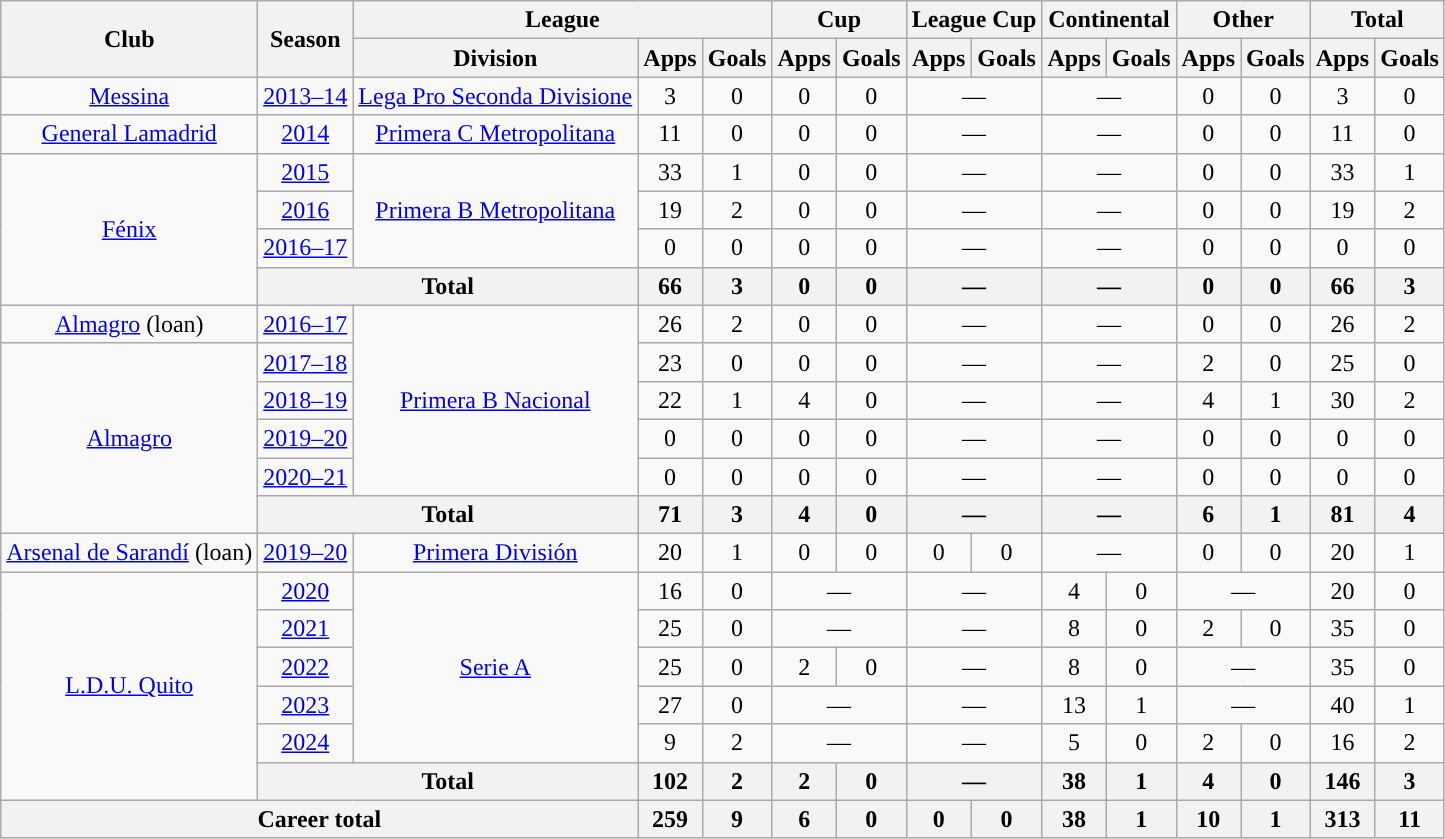<table class="wikitable" style="text-align:center">
<tr>
<th rowspan="2">Club</th>
<th rowspan="2">Season</th>
<th colspan="3">League</th>
<th colspan="2">Cup</th>
<th colspan="2">League Cup</th>
<th colspan="2">Continental</th>
<th colspan="2">Other</th>
<th colspan="2">Total</th>
</tr>
<tr>
<th>Division</th>
<th>Apps</th>
<th>Goals</th>
<th>Apps</th>
<th>Goals</th>
<th>Apps</th>
<th>Goals</th>
<th>Apps</th>
<th>Goals</th>
<th>Apps</th>
<th>Goals</th>
<th>Apps</th>
<th>Goals</th>
</tr>
<tr>
<td rowspan="1"><a href='#'>Messina</a></td>
<td><a href='#'>2013–14</a></td>
<td rowspan="1"><a href='#'>Lega Pro Seconda Divisione</a></td>
<td>3</td>
<td>0</td>
<td>0</td>
<td>0</td>
<td colspan="2">—</td>
<td colspan="2">—</td>
<td>0</td>
<td>0</td>
<td>3</td>
<td>0</td>
</tr>
<tr>
<td rowspan="1"><a href='#'>General Lamadrid</a></td>
<td><a href='#'>2014</a></td>
<td rowspan="1"><a href='#'>Primera C Metropolitana</a></td>
<td>11</td>
<td>0</td>
<td>0</td>
<td>0</td>
<td colspan="2">—</td>
<td colspan="2">—</td>
<td>0</td>
<td>0</td>
<td>11</td>
<td>0</td>
</tr>
<tr>
<td rowspan="4"><a href='#'>Fénix</a></td>
<td><a href='#'>2015</a></td>
<td rowspan="3"><a href='#'>Primera B Metropolitana</a></td>
<td>33</td>
<td>1</td>
<td>0</td>
<td>0</td>
<td colspan="2">—</td>
<td colspan="2">—</td>
<td>0</td>
<td>0</td>
<td>33</td>
<td>1</td>
</tr>
<tr>
<td><a href='#'>2016</a></td>
<td>19</td>
<td>2</td>
<td>0</td>
<td>0</td>
<td colspan="2">—</td>
<td colspan="2">—</td>
<td>0</td>
<td>0</td>
<td>19</td>
<td>2</td>
</tr>
<tr>
<td><a href='#'>2016–17</a></td>
<td>0</td>
<td>0</td>
<td>0</td>
<td>0</td>
<td colspan="2">—</td>
<td colspan="2">—</td>
<td>0</td>
<td>0</td>
<td>0</td>
<td>0</td>
</tr>
<tr>
<th colspan="2">Total</th>
<th>66</th>
<th>3</th>
<th>0</th>
<th>0</th>
<th colspan="2">—</th>
<th colspan="2">—</th>
<th>0</th>
<th>0</th>
<th>66</th>
<th>3</th>
</tr>
<tr>
<td rowspan="1"><a href='#'>Almagro</a> (loan)</td>
<td><a href='#'>2016–17</a></td>
<td rowspan="5"><a href='#'>Primera B Nacional</a></td>
<td>26</td>
<td>2</td>
<td>0</td>
<td>0</td>
<td colspan="2">—</td>
<td colspan="2">—</td>
<td>0</td>
<td>0</td>
<td>26</td>
<td>2</td>
</tr>
<tr>
<td rowspan="5"><a href='#'>Almagro</a></td>
<td><a href='#'>2017–18</a></td>
<td>23</td>
<td>0</td>
<td>0</td>
<td>0</td>
<td colspan="2">—</td>
<td colspan="2">—</td>
<td>2</td>
<td>0</td>
<td>25</td>
<td>0</td>
</tr>
<tr>
<td><a href='#'>2018–19</a></td>
<td>22</td>
<td>1</td>
<td>4</td>
<td>0</td>
<td colspan="2">—</td>
<td colspan="2">—</td>
<td>4</td>
<td>1</td>
<td>30</td>
<td>2</td>
</tr>
<tr>
<td><a href='#'>2019–20</a></td>
<td>0</td>
<td>0</td>
<td>0</td>
<td>0</td>
<td colspan="2">—</td>
<td colspan="2">—</td>
<td>0</td>
<td>0</td>
<td>0</td>
<td>0</td>
</tr>
<tr>
<td><a href='#'>2020–21</a></td>
<td>0</td>
<td>0</td>
<td>0</td>
<td>0</td>
<td colspan="2">—</td>
<td colspan="2">—</td>
<td>0</td>
<td>0</td>
<td>0</td>
<td>0</td>
</tr>
<tr>
<th colspan="2">Total</th>
<th>71</th>
<th>3</th>
<th>4</th>
<th>0</th>
<th colspan="2">—</th>
<th colspan="2">—</th>
<th>6</th>
<th>1</th>
<th>81</th>
<th>4</th>
</tr>
<tr>
<td rowspan="1"><a href='#'>Arsenal de Sarandí</a> (loan)</td>
<td><a href='#'>2019–20</a></td>
<td rowspan="1"><a href='#'>Primera División</a></td>
<td>20</td>
<td>1</td>
<td>0</td>
<td>0</td>
<td>0</td>
<td>0</td>
<td colspan="2">—</td>
<td>0</td>
<td>0</td>
<td>20</td>
<td>1</td>
</tr>
<tr>
<td rowspan="6"><a href='#'>L.D.U. Quito</a></td>
<td><a href='#'>2020</a></td>
<td rowspan="5"><a href='#'>Serie A</a></td>
<td>16</td>
<td>0</td>
<td colspan="2">—</td>
<td colspan="2">—</td>
<td>4</td>
<td>0</td>
<td colspan="2">—</td>
<td>20</td>
<td>0</td>
</tr>
<tr>
<td><a href='#'>2021</a></td>
<td>25</td>
<td>0</td>
<td colspan="2">—</td>
<td colspan="2">—</td>
<td>8</td>
<td>0</td>
<td>2</td>
<td>0</td>
<td>35</td>
<td>0</td>
</tr>
<tr>
<td><a href='#'>2022</a></td>
<td>25</td>
<td>0</td>
<td>2</td>
<td>0</td>
<td colspan="2">—</td>
<td>8</td>
<td>0</td>
<td colspan="2">—</td>
<td>35</td>
<td>0</td>
</tr>
<tr>
<td><a href='#'>2023</a></td>
<td>27</td>
<td>0</td>
<td colspan="2">—</td>
<td colspan="2">—</td>
<td>13</td>
<td>1</td>
<td colspan="2">—</td>
<td>40</td>
<td>1</td>
</tr>
<tr>
<td><a href='#'>2024</a></td>
<td>9</td>
<td>2</td>
<td colspan="2">—</td>
<td colspan="2">—</td>
<td>5</td>
<td>0</td>
<td>2</td>
<td>0</td>
<td>16</td>
<td>2</td>
</tr>
<tr>
<th colspan="2">Total</th>
<th>102</th>
<th>2</th>
<th>2</th>
<th>0</th>
<th colspan="2">—</th>
<th>38</th>
<th>1</th>
<th>4</th>
<th>0</th>
<th>146</th>
<th>3</th>
</tr>
<tr>
<th colspan="3">Career total</th>
<th>259</th>
<th>9</th>
<th>6</th>
<th>0</th>
<th>0</th>
<th>0</th>
<th>38</th>
<th>1</th>
<th>10</th>
<th>1</th>
<th>313</th>
<th>11</th>
</tr>
</table>
